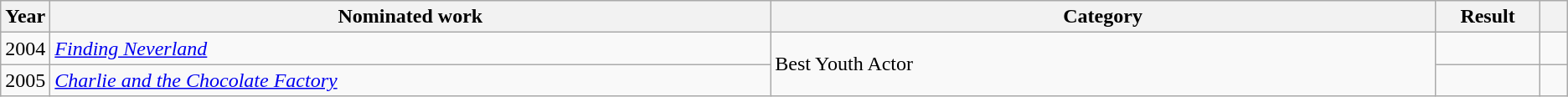<table class="wikitable">
<tr>
<th scope="col" style="width:1em;">Year</th>
<th scope="col" style="width:39em;">Nominated work</th>
<th scope="col" style="width:36em;">Category</th>
<th scope="col" style="width:5em;">Result</th>
<th scope="col" style="width:1em;"></th>
</tr>
<tr>
<td>2004</td>
<td><em><a href='#'>Finding Neverland</a></em></td>
<td rowspan="2">Best Youth Actor</td>
<td></td>
<td></td>
</tr>
<tr>
<td>2005</td>
<td><em><a href='#'>Charlie and the Chocolate Factory</a></em></td>
<td></td>
<td></td>
</tr>
</table>
